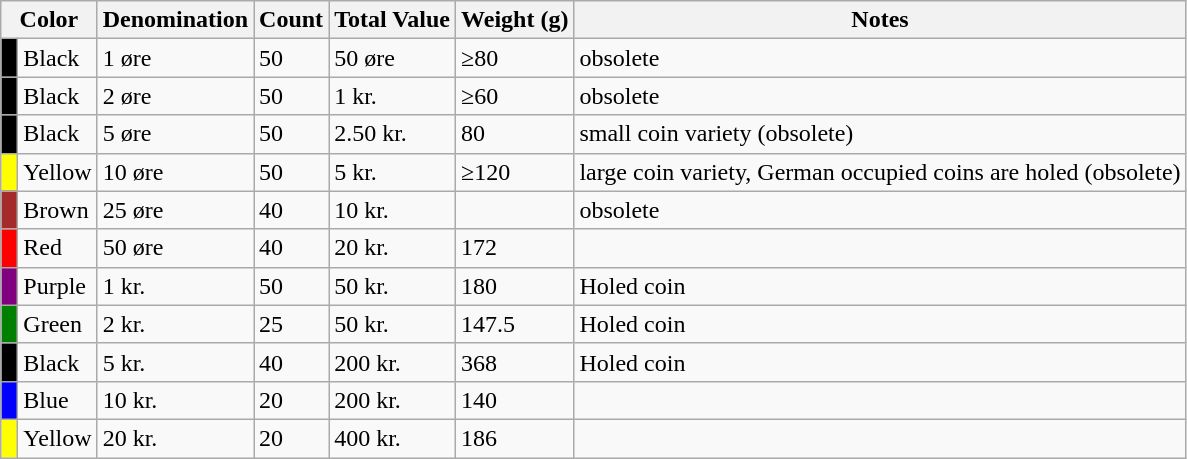<table class="wikitable">
<tr>
<th colspan=2>Color</th>
<th>Denomination</th>
<th>Count</th>
<th>Total Value</th>
<th>Weight (g)</th>
<th>Notes</th>
</tr>
<tr>
<td style="background:Black"> </td>
<td>Black</td>
<td>1 øre</td>
<td>50</td>
<td>50 øre</td>
<td>≥80</td>
<td>obsolete</td>
</tr>
<tr>
<td style="background:Black"> </td>
<td>Black</td>
<td>2 øre</td>
<td>50</td>
<td>1 kr.</td>
<td>≥60</td>
<td>obsolete</td>
</tr>
<tr>
<td style="background:Black"> </td>
<td>Black</td>
<td>5 øre</td>
<td>50</td>
<td>2.50 kr.</td>
<td>80</td>
<td>small coin variety (obsolete)</td>
</tr>
<tr>
<td style="background:Yellow"> </td>
<td>Yellow</td>
<td>10 øre</td>
<td>50</td>
<td>5 kr.</td>
<td>≥120</td>
<td>large coin variety, German occupied coins are holed (obsolete)</td>
</tr>
<tr>
<td style="background:Brown"> </td>
<td>Brown</td>
<td>25 øre</td>
<td>40</td>
<td>10 kr.</td>
<td></td>
<td>obsolete</td>
</tr>
<tr>
<td style="background:Red"> </td>
<td>Red</td>
<td>50 øre</td>
<td>40</td>
<td>20 kr.</td>
<td>172</td>
<td></td>
</tr>
<tr>
<td style="background:Purple"></td>
<td>Purple</td>
<td>1 kr.</td>
<td>50</td>
<td>50 kr.</td>
<td>180</td>
<td>Holed coin</td>
</tr>
<tr>
<td style="background:Green"></td>
<td>Green</td>
<td>2 kr.</td>
<td>25</td>
<td>50 kr.</td>
<td>147.5</td>
<td>Holed coin</td>
</tr>
<tr>
<td style="background:Black"></td>
<td>Black</td>
<td>5 kr.</td>
<td>40</td>
<td>200 kr.</td>
<td>368</td>
<td>Holed coin</td>
</tr>
<tr>
<td style="background:Blue"></td>
<td>Blue</td>
<td>10 kr.</td>
<td>20</td>
<td>200 kr.</td>
<td>140</td>
<td></td>
</tr>
<tr>
<td style="background:Yellow"></td>
<td>Yellow</td>
<td>20 kr.</td>
<td>20</td>
<td>400 kr.</td>
<td>186</td>
<td></td>
</tr>
</table>
